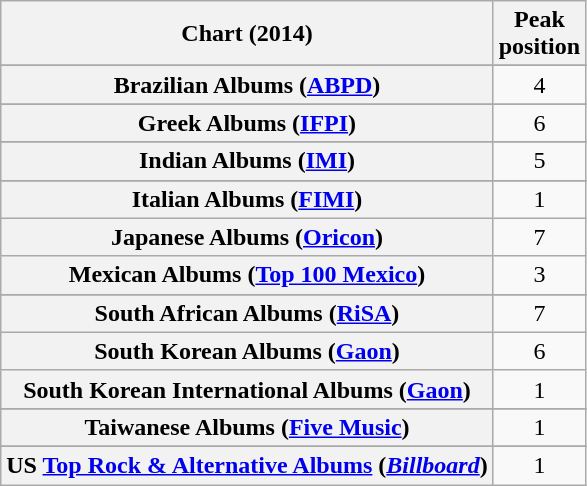<table class="wikitable sortable plainrowheaders" style="text-align:center">
<tr>
<th scope="col">Chart (2014)</th>
<th scope="col">Peak<br>position</th>
</tr>
<tr>
</tr>
<tr>
</tr>
<tr>
</tr>
<tr>
</tr>
<tr>
</tr>
<tr>
<th scope="row">Brazilian Albums (<a href='#'>ABPD</a>)</th>
<td>4</td>
</tr>
<tr>
</tr>
<tr>
</tr>
<tr>
</tr>
<tr>
</tr>
<tr>
</tr>
<tr>
</tr>
<tr>
</tr>
<tr>
</tr>
<tr>
<th scope="row">Greek Albums (<a href='#'>IFPI</a>)</th>
<td>6</td>
</tr>
<tr>
</tr>
<tr>
<th scope="row">Indian Albums (<a href='#'>IMI</a>)</th>
<td>5</td>
</tr>
<tr>
</tr>
<tr>
<th scope="row">Italian Albums (<a href='#'>FIMI</a>)</th>
<td>1</td>
</tr>
<tr>
<th scope="row">Japanese Albums (<a href='#'>Oricon</a>)</th>
<td>7</td>
</tr>
<tr>
<th scope="row">Mexican Albums (<a href='#'>Top 100 Mexico</a>)</th>
<td>3</td>
</tr>
<tr>
</tr>
<tr>
</tr>
<tr>
</tr>
<tr>
</tr>
<tr>
</tr>
<tr>
</tr>
<tr>
<th scope="row">South African Albums (<a href='#'>RiSA</a>)</th>
<td>7</td>
</tr>
<tr>
<th scope="row">South Korean Albums (<a href='#'>Gaon</a>)</th>
<td>6</td>
</tr>
<tr>
<th scope="row">South Korean International Albums (<a href='#'>Gaon</a>)</th>
<td>1</td>
</tr>
<tr>
</tr>
<tr>
</tr>
<tr>
<th scope="row">Taiwanese Albums (<a href='#'>Five Music</a>)</th>
<td>1</td>
</tr>
<tr>
</tr>
<tr>
</tr>
<tr>
<th scope="row">US <a href='#'>Top Rock & Alternative Albums</a> (<em><a href='#'>Billboard</a></em>)</th>
<td>1</td>
</tr>
</table>
